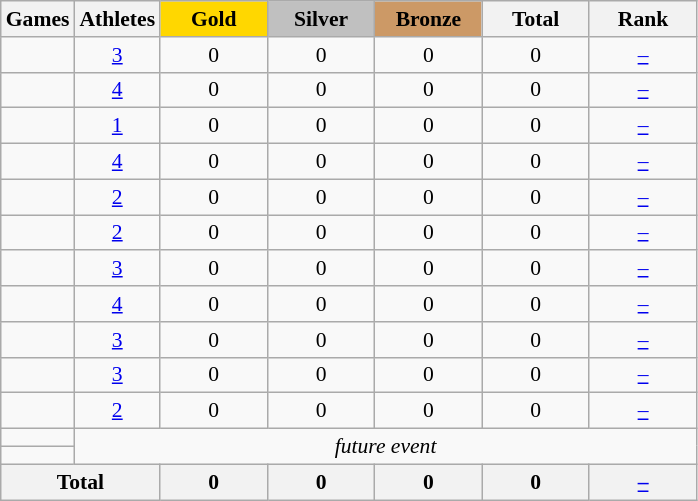<table class="wikitable" style="text-align:center; font-size:90%;">
<tr>
<th>Games</th>
<th>Athletes</th>
<td style="background:gold; width:4.5em; font-weight:bold;">Gold</td>
<td style="background:silver; width:4.5em; font-weight:bold;">Silver</td>
<td style="background:#cc9966; width:4.5em; font-weight:bold;">Bronze</td>
<th style="width:4.5em; font-weight:bold;">Total</th>
<th style="width:4.5em; font-weight:bold;">Rank</th>
</tr>
<tr>
<td align=left></td>
<td><a href='#'>3</a></td>
<td>0</td>
<td>0</td>
<td>0</td>
<td>0</td>
<td><a href='#'>–</a></td>
</tr>
<tr>
<td align=left></td>
<td><a href='#'>4</a></td>
<td>0</td>
<td>0</td>
<td>0</td>
<td>0</td>
<td><a href='#'>–</a></td>
</tr>
<tr>
<td align=left></td>
<td><a href='#'>1</a></td>
<td>0</td>
<td>0</td>
<td>0</td>
<td>0</td>
<td><a href='#'>–</a></td>
</tr>
<tr>
<td align=left></td>
<td><a href='#'>4</a></td>
<td>0</td>
<td>0</td>
<td>0</td>
<td>0</td>
<td><a href='#'>–</a></td>
</tr>
<tr>
<td align=left></td>
<td><a href='#'>2</a></td>
<td>0</td>
<td>0</td>
<td>0</td>
<td>0</td>
<td><a href='#'>–</a></td>
</tr>
<tr>
<td align=left></td>
<td><a href='#'>2</a></td>
<td>0</td>
<td>0</td>
<td>0</td>
<td>0</td>
<td><a href='#'>–</a></td>
</tr>
<tr>
<td align=left></td>
<td><a href='#'>3</a></td>
<td>0</td>
<td>0</td>
<td>0</td>
<td>0</td>
<td><a href='#'>–</a></td>
</tr>
<tr>
<td align=left></td>
<td><a href='#'>4</a></td>
<td>0</td>
<td>0</td>
<td>0</td>
<td>0</td>
<td><a href='#'>–</a></td>
</tr>
<tr>
<td align=left></td>
<td><a href='#'>3</a></td>
<td>0</td>
<td>0</td>
<td>0</td>
<td>0</td>
<td><a href='#'>–</a></td>
</tr>
<tr>
<td align=left></td>
<td><a href='#'>3</a></td>
<td>0</td>
<td>0</td>
<td>0</td>
<td>0</td>
<td><a href='#'>–</a></td>
</tr>
<tr>
<td align=left></td>
<td><a href='#'>2</a></td>
<td>0</td>
<td>0</td>
<td>0</td>
<td>0</td>
<td><a href='#'>–</a></td>
</tr>
<tr>
<td align=left></td>
<td colspan=6; rowspan=2><em>future event</em></td>
</tr>
<tr>
<td align=left></td>
</tr>
<tr>
<th colspan=2>Total</th>
<th>0</th>
<th>0</th>
<th>0</th>
<th>0</th>
<th><a href='#'>–</a></th>
</tr>
</table>
